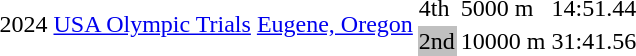<table>
<tr>
<td rowspan=2>2024</td>
<td rowspan=2><a href='#'>USA Olympic Trials</a></td>
<td rowspan=2><a href='#'>Eugene, Oregon</a></td>
<td>4th</td>
<td>5000 m</td>
<td>14:51.44</td>
</tr>
<tr>
<td bgcolor=silver>2nd</td>
<td>10000 m</td>
<td>31:41.56</td>
</tr>
</table>
